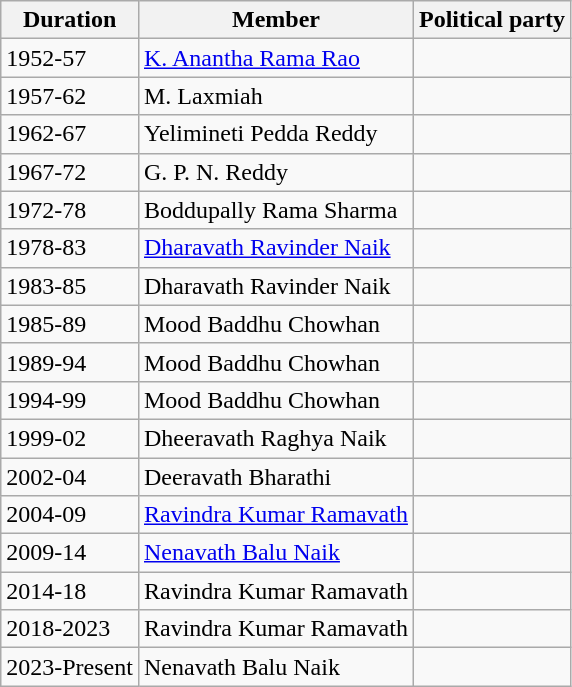<table class="wikitable sortable">
<tr>
<th>Duration</th>
<th>Member</th>
<th colspan="2">Political party</th>
</tr>
<tr>
<td>1952-57</td>
<td><a href='#'>K. Anantha Rama Rao</a></td>
<td></td>
</tr>
<tr>
<td>1957-62</td>
<td>M. Laxmiah</td>
<td></td>
</tr>
<tr>
<td>1962-67</td>
<td>Yelimineti Pedda Reddy</td>
<td></td>
</tr>
<tr>
<td>1967-72</td>
<td>G. P. N. Reddy</td>
<td></td>
</tr>
<tr>
<td>1972-78</td>
<td>Boddupally Rama Sharma</td>
<td></td>
</tr>
<tr>
<td>1978-83</td>
<td><a href='#'>Dharavath Ravinder Naik</a></td>
<td></td>
</tr>
<tr>
<td>1983-85</td>
<td>Dharavath Ravinder Naik</td>
<td></td>
</tr>
<tr>
<td>1985-89</td>
<td>Mood Baddhu Chowhan</td>
<td></td>
</tr>
<tr>
<td>1989-94</td>
<td>Mood Baddhu Chowhan</td>
<td></td>
</tr>
<tr>
<td>1994-99</td>
<td>Mood Baddhu Chowhan</td>
<td></td>
</tr>
<tr>
<td>1999-02</td>
<td>Dheeravath Raghya Naik</td>
<td></td>
</tr>
<tr>
<td>2002-04</td>
<td>Deeravath Bharathi</td>
<td></td>
</tr>
<tr>
<td>2004-09</td>
<td><a href='#'>Ravindra Kumar Ramavath</a></td>
<td></td>
</tr>
<tr>
<td>2009-14</td>
<td><a href='#'>Nenavath Balu Naik</a></td>
<td></td>
</tr>
<tr>
<td>2014-18</td>
<td>Ravindra Kumar Ramavath</td>
<td></td>
</tr>
<tr>
<td>2018-2023</td>
<td>Ravindra Kumar Ramavath</td>
<td></td>
</tr>
<tr>
<td>2023-Present</td>
<td>Nenavath Balu Naik</td>
<td></td>
</tr>
</table>
